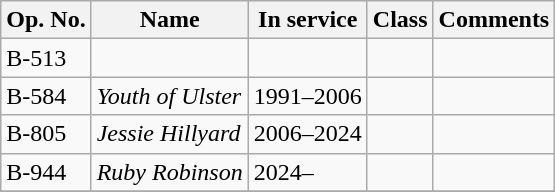<table class="wikitable">
<tr>
<th>Op. No.</th>
<th>Name</th>
<th>In service</th>
<th>Class</th>
<th>Comments</th>
</tr>
<tr>
<td>B-513</td>
<td></td>
<td></td>
<td></td>
<td></td>
</tr>
<tr>
<td>B-584</td>
<td><em>Youth of Ulster</em></td>
<td>1991–2006</td>
<td></td>
<td></td>
</tr>
<tr>
<td>B-805</td>
<td><em>Jessie Hillyard</em></td>
<td>2006–2024</td>
<td></td>
<td></td>
</tr>
<tr>
<td>B-944</td>
<td><em>Ruby Robinson</em></td>
<td>2024–</td>
<td></td>
<td></td>
</tr>
<tr>
</tr>
</table>
